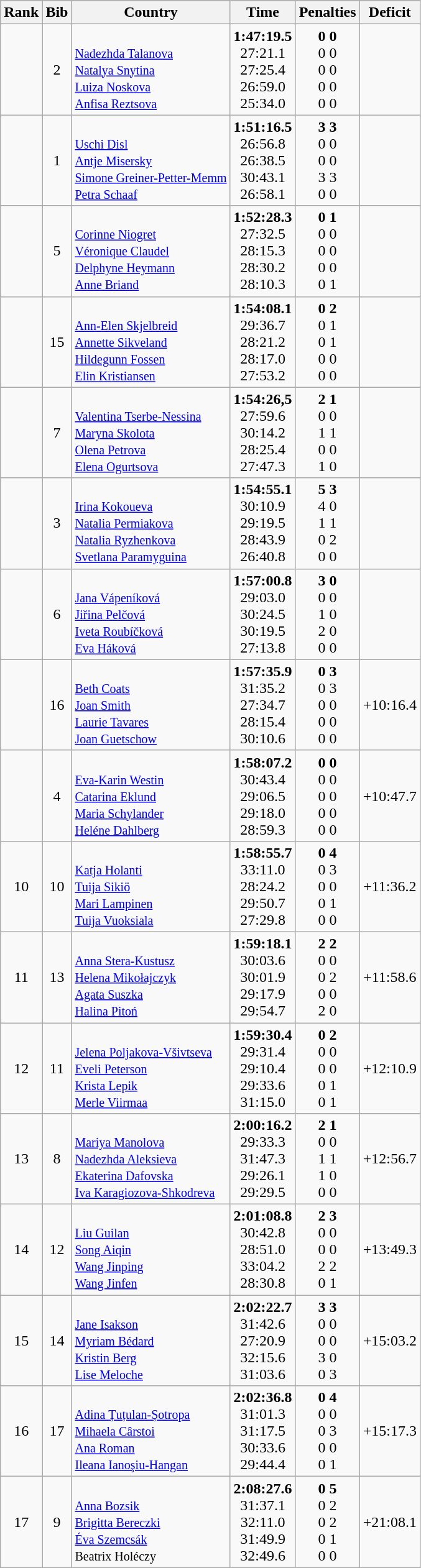<table class="wikitable sortable" style="text-align:center">
<tr>
<th>Rank</th>
<th>Bib</th>
<th>Country</th>
<th>Time</th>
<th>Penalties</th>
<th>Deficit</th>
</tr>
<tr>
<td></td>
<td>2</td>
<td align=left><small><br><a href='#'>Nadezhda Talanova</a><br><a href='#'>Natalya Snytina</a><br><a href='#'>Luiza Noskova</a><br><a href='#'>Anfisa Reztsova</a></small></td>
<td><strong>1:47:19.5</strong><br>27:21.1<br>27:25.4<br>26:59.0<br>25:34.0</td>
<td><strong>0 0</strong><br>0 0<br>0 0<br>0 0<br>0 0</td>
<td></td>
</tr>
<tr>
<td></td>
<td>1</td>
<td align=left><small><br><a href='#'>Uschi Disl</a><br><a href='#'>Antje Misersky</a><br><a href='#'>Simone Greiner-Petter-Memm</a><br><a href='#'>Petra Schaaf</a></small></td>
<td><strong>1:51:16.5</strong><br>26:56.8<br>26:38.5<br>30:43.1<br>26:58.1</td>
<td><strong>3 3</strong><br>0 0<br>0 0<br>3 3<br>0 0</td>
<td></td>
</tr>
<tr>
<td></td>
<td>5</td>
<td align=left><small><br><a href='#'>Corinne Niogret</a><br><a href='#'>Véronique Claudel</a><br><a href='#'>Delphyne Heymann</a><br><a href='#'>Anne Briand</a></small></td>
<td><strong>1:52:28.3</strong><br>27:32.5<br>28:15.3<br>28:30.2<br>28:10.3</td>
<td><strong>0 1</strong><br>0 0<br>0 0<br>0 0<br>0 1</td>
<td></td>
</tr>
<tr>
<td></td>
<td>15</td>
<td align=left><small><br><a href='#'>Ann-Elen Skjelbreid</a><br><a href='#'>Annette Sikveland</a><br><a href='#'>Hildegunn Fossen</a><br><a href='#'>Elin Kristiansen</a></small></td>
<td><strong>1:54:08.1</strong><br>29:36.7<br>28:21.2<br>28:17.0<br>27:53.2</td>
<td><strong>0 2</strong><br>0 1<br>0 1<br>0 0<br>0 0</td>
<td></td>
</tr>
<tr>
<td></td>
<td>7</td>
<td align=left><small><br><a href='#'>Valentina Tserbe-Nessina</a><br><a href='#'>Maryna Skolota</a><br><a href='#'>Olena Petrova</a><br><a href='#'>Elena Ogurtsova</a></small></td>
<td><strong>1:54:26,5</strong><br>27:59.6<br>30:14.2<br>28:25.4<br>27:47.3</td>
<td><strong>2 1</strong><br>0 0<br>1 1<br>0 0<br>1 0</td>
<td></td>
</tr>
<tr>
<td></td>
<td>3</td>
<td align=left><small><br><a href='#'>Irina Kokoueva</a><br><a href='#'>Natalia Permiakova</a><br><a href='#'>Natalia Ryzhenkova</a><br><a href='#'>Svetlana Paramyguina</a></small></td>
<td><strong>1:54:55.1</strong><br>30:10.9<br>29:19.5<br>28:43.9<br>26:40.8</td>
<td><strong>5 3</strong><br>4 0<br>1 1<br>0 2<br>0 0</td>
<td></td>
</tr>
<tr>
<td></td>
<td>6</td>
<td align=left><small><br><a href='#'>Jana Vápeníková</a><br><a href='#'>Jiřina Pelčová</a><br><a href='#'>Iveta Roubíčková</a><br><a href='#'>Eva Háková</a></small></td>
<td><strong>1:57:00.8</strong><br>29:03.0<br>30:24.5<br>30:19.5<br>27:13.8</td>
<td><strong>3 0</strong><br>0 0<br>1 0<br>2 0<br>0 0</td>
<td></td>
</tr>
<tr>
<td></td>
<td>16</td>
<td align=left><small><br><a href='#'>Beth Coats</a><br><a href='#'>Joan Smith</a><br><a href='#'>Laurie Tavares</a><br><a href='#'>Joan Guetschow</a></small></td>
<td><strong>1:57:35.9</strong><br>31:35.2<br>27:34.7<br>28:15.4<br>30:10.6</td>
<td><strong>0 3</strong><br>0 3<br>0 0<br>0 0<br>0 0</td>
<td>+10:16.4</td>
</tr>
<tr>
<td></td>
<td>4</td>
<td align=left><small><br><a href='#'>Eva-Karin Westin</a><br><a href='#'>Catarina Eklund</a><br><a href='#'>Maria Schylander</a><br><a href='#'>Heléne Dahlberg</a></small></td>
<td><strong>1:58:07.2</strong><br>30:43.4<br>29:06.5<br>29:18.0<br>28:59.3</td>
<td><strong>0 0</strong><br>0 0<br>0 0<br>0 0<br>0 0</td>
<td>+10:47.7</td>
</tr>
<tr>
<td>10</td>
<td>10</td>
<td align=left><small><br><a href='#'>Katja Holanti</a><br><a href='#'>Tuija Sikiö</a><br><a href='#'>Mari Lampinen</a><br><a href='#'>Tuija Vuoksiala</a></small></td>
<td><strong>1:58:55.7</strong><br>33:11.0<br>28:24.2<br>29:50.7<br>27:29.8</td>
<td><strong>0 4</strong><br>0 3<br>0 0<br>0 1<br>0 0</td>
<td>+11:36.2</td>
</tr>
<tr>
<td>11</td>
<td>13</td>
<td align=left><small><br><a href='#'>Anna Stera-Kustusz</a><br><a href='#'>Helena Mikołajczyk</a><br><a href='#'>Agata Suszka</a><br><a href='#'>Halina Pitoń</a></small></td>
<td><strong>1:59:18.1</strong><br>30:03.6<br>30:01.9<br>29:17.9<br>29:54.7</td>
<td><strong>2 2</strong><br>0 0<br>0 2<br>0 0<br>2 0</td>
<td>+11:58.6</td>
</tr>
<tr>
<td>12</td>
<td>11</td>
<td align=left><small><br><a href='#'>Jelena Poljakova-Všivtseva</a><br><a href='#'>Eveli Peterson</a><br><a href='#'>Krista Lepik</a><br><a href='#'>Merle Viirmaa</a></small></td>
<td><strong>1:59:30.4</strong><br>29:31.4<br>29:10.4<br>29:33.6<br>31:15.0</td>
<td><strong>0 2</strong><br>0 0<br>0 0<br>0 1<br>0 1</td>
<td>+12:10.9</td>
</tr>
<tr>
<td>13</td>
<td>8</td>
<td align=left><small><br><a href='#'>Mariya Manolova</a><br><a href='#'>Nadezhda Aleksieva</a><br><a href='#'>Ekaterina Dafovska</a><br><a href='#'>Iva Karagiozova-Shkodreva</a></small></td>
<td><strong>2:00:16.2</strong><br>29:33.3<br>31:47.3<br>29:26.1<br>29:29.5</td>
<td><strong>2 1</strong><br>0 0<br>1 1<br>1 0<br>0 0</td>
<td>+12:56.7</td>
</tr>
<tr>
<td>14</td>
<td>12</td>
<td align=left><small><br><a href='#'>Liu Guilan</a><br><a href='#'>Song Aiqin</a><br><a href='#'>Wang Jinping</a><br><a href='#'>Wang Jinfen</a></small></td>
<td><strong>2:01:08.8</strong><br>30:42.8<br>28:51.0<br>33:04.2<br>28:30.8</td>
<td><strong>2 3</strong><br>0 0<br>0 0<br>2 2<br>0 1</td>
<td>+13:49.3</td>
</tr>
<tr>
<td>15</td>
<td>14</td>
<td align=left><small><br><a href='#'>Jane Isakson</a><br><a href='#'>Myriam Bédard</a><br><a href='#'>Kristin Berg</a><br><a href='#'>Lise Meloche</a></small></td>
<td><strong>2:02:22.7</strong><br>31:42.6<br>27:20.9<br>32:15.6<br>31:03.6</td>
<td><strong>3 3</strong><br>0 0<br>0 0<br>3 0<br>0 3</td>
<td>+15:03.2</td>
</tr>
<tr>
<td>16</td>
<td>17</td>
<td align=left><small><br><a href='#'>Adina Țuțulan-Șotropa</a><br><a href='#'>Mihaela Cârstoi</a><br><a href='#'>Ana Roman</a><br><a href='#'>Ileana Ianoşiu-Hangan</a></small></td>
<td><strong>2:02:36.8</strong><br>31:01.3<br>31:17.5<br>30:33.6<br>29:44.4</td>
<td><strong>0 4</strong><br>0 0<br>0 3<br>0 0<br>0 1</td>
<td>+15:17.3</td>
</tr>
<tr>
<td>17</td>
<td>9</td>
<td align=left><small><br><a href='#'>Anna Bozsik</a><br><a href='#'>Brigitta Bereczki</a><br><a href='#'>Éva Szemcsák</a><br>Beatrix Holéczy</small></td>
<td><strong>2:08:27.6</strong><br>31:37.1<br>32:11.0<br>31:49.9<br>32:49.6</td>
<td><strong>0 5</strong><br>0 2<br>0 2<br>0 1<br>0 0</td>
<td>+21:08.1</td>
</tr>
</table>
